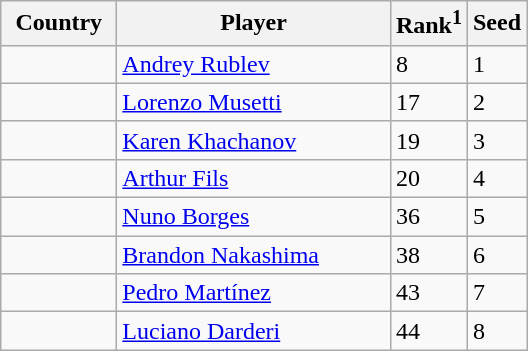<table class="sortable wikitable">
<tr>
<th width=70>Country</th>
<th width=175>Player</th>
<th>Rank<sup>1</sup></th>
<th>Seed</th>
</tr>
<tr>
<td></td>
<td><a href='#'>Andrey Rublev</a></td>
<td>8</td>
<td>1</td>
</tr>
<tr>
<td></td>
<td><a href='#'>Lorenzo Musetti</a></td>
<td>17</td>
<td>2</td>
</tr>
<tr>
<td></td>
<td><a href='#'>Karen Khachanov</a></td>
<td>19</td>
<td>3</td>
</tr>
<tr>
<td></td>
<td><a href='#'>Arthur Fils</a></td>
<td>20</td>
<td>4</td>
</tr>
<tr>
<td></td>
<td><a href='#'>Nuno Borges</a></td>
<td>36</td>
<td>5</td>
</tr>
<tr>
<td></td>
<td><a href='#'>Brandon Nakashima</a></td>
<td>38</td>
<td>6</td>
</tr>
<tr>
<td></td>
<td><a href='#'>Pedro Martínez</a></td>
<td>43</td>
<td>7</td>
</tr>
<tr>
<td></td>
<td><a href='#'>Luciano Darderi</a></td>
<td>44</td>
<td>8</td>
</tr>
</table>
